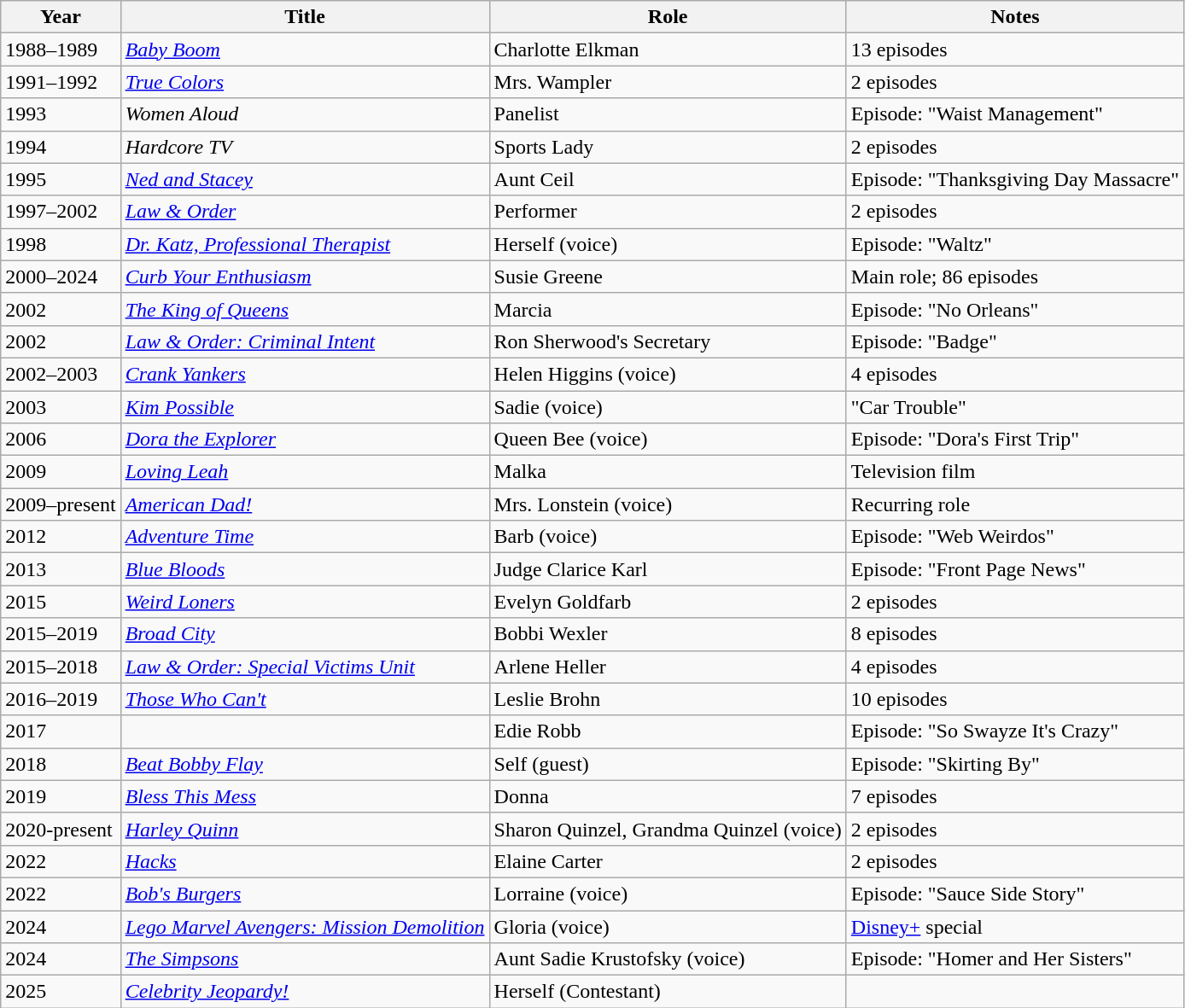<table class="wikitable sortable">
<tr>
<th>Year</th>
<th>Title</th>
<th>Role</th>
<th class="unsortable">Notes</th>
</tr>
<tr>
<td>1988–1989</td>
<td><em><a href='#'>Baby Boom</a></em></td>
<td>Charlotte Elkman</td>
<td>13 episodes</td>
</tr>
<tr>
<td>1991–1992</td>
<td><em><a href='#'>True Colors</a></em></td>
<td>Mrs. Wampler</td>
<td>2 episodes</td>
</tr>
<tr>
<td>1993</td>
<td><em>Women Aloud</em></td>
<td>Panelist</td>
<td>Episode: "Waist Management"</td>
</tr>
<tr>
<td>1994</td>
<td><em>Hardcore TV</em></td>
<td>Sports Lady</td>
<td>2 episodes</td>
</tr>
<tr>
<td>1995</td>
<td><em><a href='#'>Ned and Stacey</a></em></td>
<td>Aunt Ceil</td>
<td>Episode: "Thanksgiving Day Massacre"</td>
</tr>
<tr>
<td>1997–2002</td>
<td><em><a href='#'>Law & Order</a></em></td>
<td>Performer</td>
<td>2 episodes</td>
</tr>
<tr>
<td>1998</td>
<td><em><a href='#'>Dr. Katz, Professional Therapist</a></em></td>
<td>Herself (voice)</td>
<td>Episode: "Waltz"</td>
</tr>
<tr>
<td>2000–2024</td>
<td><em><a href='#'>Curb Your Enthusiasm</a></em></td>
<td>Susie Greene</td>
<td>Main role; 86 episodes</td>
</tr>
<tr>
<td>2002</td>
<td><em><a href='#'>The King of Queens</a></em></td>
<td>Marcia</td>
<td>Episode: "No Orleans"</td>
</tr>
<tr>
<td>2002</td>
<td><em><a href='#'>Law & Order: Criminal Intent</a></em></td>
<td>Ron Sherwood's Secretary</td>
<td>Episode: "Badge"</td>
</tr>
<tr>
<td>2002–2003</td>
<td><em><a href='#'>Crank Yankers</a></em></td>
<td>Helen Higgins (voice)</td>
<td>4 episodes</td>
</tr>
<tr>
<td>2003</td>
<td><em><a href='#'>Kim Possible</a></em></td>
<td>Sadie (voice)</td>
<td>"Car Trouble"</td>
</tr>
<tr>
<td>2006</td>
<td><em><a href='#'>Dora the Explorer</a></em></td>
<td>Queen Bee (voice)</td>
<td>Episode: "Dora's First Trip"</td>
</tr>
<tr>
<td>2009</td>
<td><em><a href='#'>Loving Leah</a></em></td>
<td>Malka</td>
<td>Television film</td>
</tr>
<tr>
<td>2009–present</td>
<td><em><a href='#'>American Dad!</a></em></td>
<td>Mrs. Lonstein (voice)</td>
<td>Recurring role</td>
</tr>
<tr>
<td>2012</td>
<td><em><a href='#'>Adventure Time</a></em></td>
<td>Barb (voice)</td>
<td>Episode: "Web Weirdos"</td>
</tr>
<tr>
<td>2013</td>
<td><em><a href='#'>Blue Bloods</a></em></td>
<td>Judge Clarice Karl</td>
<td>Episode: "Front Page News"</td>
</tr>
<tr>
<td>2015</td>
<td><em><a href='#'>Weird Loners</a></em></td>
<td>Evelyn Goldfarb</td>
<td>2 episodes</td>
</tr>
<tr>
<td>2015–2019</td>
<td><em><a href='#'>Broad City</a></em></td>
<td>Bobbi Wexler</td>
<td>8 episodes</td>
</tr>
<tr>
<td>2015–2018</td>
<td><em><a href='#'>Law & Order: Special Victims Unit</a></em></td>
<td>Arlene Heller</td>
<td>4 episodes</td>
</tr>
<tr>
<td>2016–2019</td>
<td><em><a href='#'>Those Who Can't</a></em></td>
<td>Leslie Brohn</td>
<td>10 episodes</td>
</tr>
<tr>
<td>2017</td>
<td><em></em></td>
<td>Edie Robb</td>
<td>Episode: "So Swayze It's Crazy"</td>
</tr>
<tr>
<td>2018</td>
<td><em><a href='#'>Beat Bobby Flay</a></em></td>
<td>Self (guest)</td>
<td>Episode: "Skirting By"</td>
</tr>
<tr>
<td>2019</td>
<td><em><a href='#'>Bless This Mess</a></em></td>
<td>Donna</td>
<td>7 episodes</td>
</tr>
<tr>
<td>2020-present</td>
<td><em><a href='#'>Harley Quinn</a></em></td>
<td>Sharon Quinzel, Grandma Quinzel (voice)</td>
<td>2 episodes</td>
</tr>
<tr>
<td>2022</td>
<td><em><a href='#'>Hacks</a></em></td>
<td>Elaine Carter</td>
<td>2 episodes</td>
</tr>
<tr>
<td>2022</td>
<td><em><a href='#'>Bob's Burgers</a></em></td>
<td>Lorraine (voice)</td>
<td>Episode: "Sauce Side Story"</td>
</tr>
<tr>
<td>2024</td>
<td><em><a href='#'>Lego Marvel Avengers: Mission Demolition</a></em></td>
<td>Gloria (voice)</td>
<td><a href='#'>Disney+</a> special</td>
</tr>
<tr>
<td>2024</td>
<td><em><a href='#'>The Simpsons</a></em></td>
<td>Aunt Sadie Krustofsky (voice)</td>
<td>Episode: "Homer and Her Sisters"</td>
</tr>
<tr>
<td>2025</td>
<td><em><a href='#'>Celebrity Jeopardy!</a></em></td>
<td>Herself (Contestant)</td>
<td></td>
</tr>
</table>
